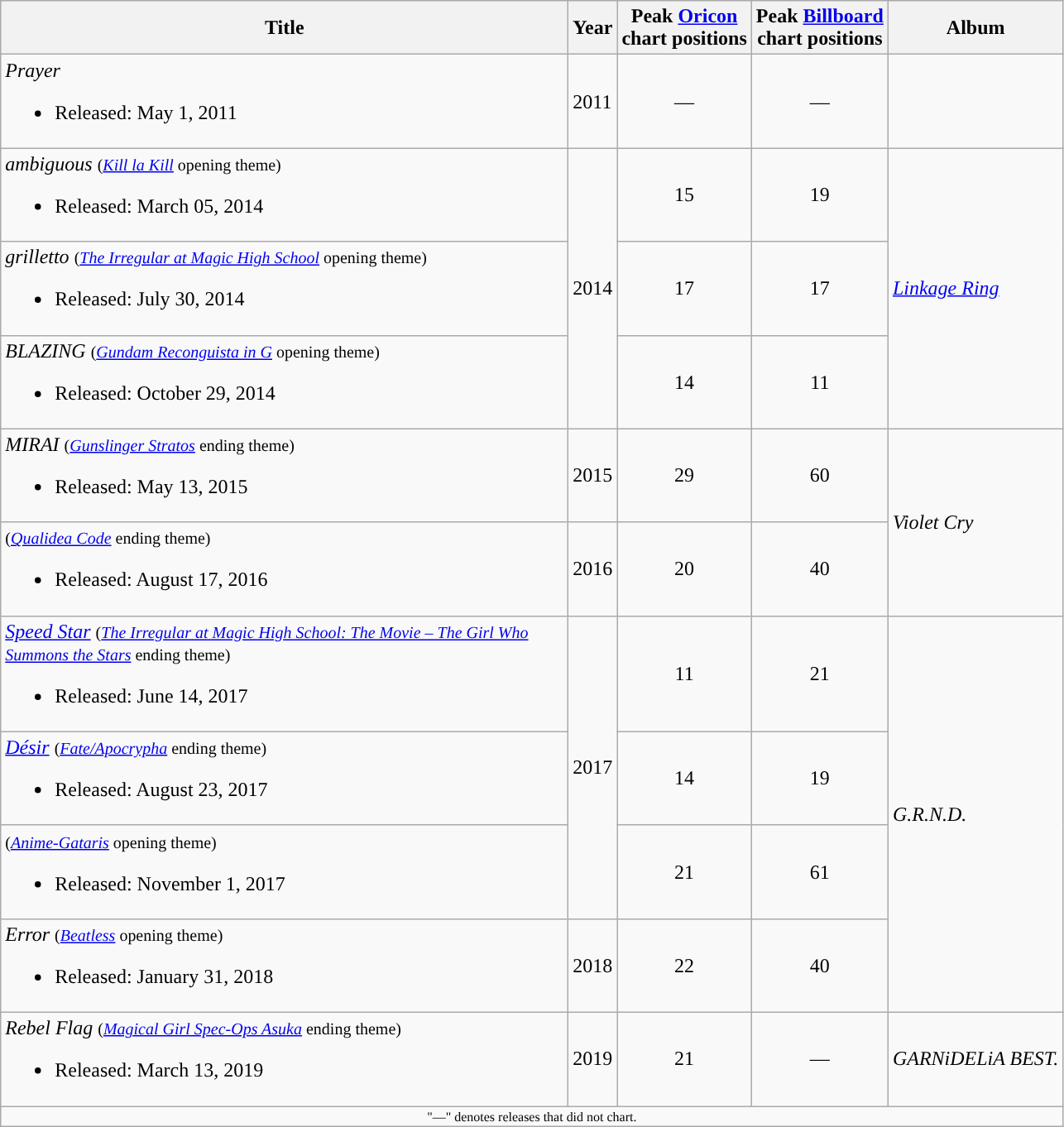<table class="wikitable" border="1">
<tr>
<th rowspan="1" width="450">Title</th>
<th rowspan="1">Year</th>
<th colspan="1">Peak <a href='#'>Oricon</a><br> chart positions</th>
<th colspan="1">Peak <a href='#'>Billboard</a><br> chart positions</th>
<th rowspan="1">Album</th>
</tr>
<tr>
<td align="left"><em>Prayer</em><br><ul><li>Released: May 1, 2011</li></ul></td>
<td rowspan="1">2011</td>
<td align="center">—</td>
<td align="center">—</td>
<td></td>
</tr>
<tr>
<td align="left:"><em>ambiguous</em> <small>(<em><a href='#'>Kill la Kill</a></em> opening theme)</small><br><ul><li>Released: March 05, 2014</li></ul></td>
<td rowspan="3">2014</td>
<td align="center">15</td>
<td align="center">19</td>
<td rowspan="3"><em><a href='#'>Linkage Ring</a></em></td>
</tr>
<tr>
<td align="left"><em>grilletto</em> <small>(<em><a href='#'>The Irregular at Magic High School</a></em> opening theme)</small><br><ul><li>Released: July 30, 2014</li></ul></td>
<td align="center">17</td>
<td align="center">17</td>
</tr>
<tr>
<td align="left"><em>BLAZING</em> <small>(<em><a href='#'>Gundam Reconguista in G</a></em> opening theme)</small><br><ul><li>Released: October 29, 2014</li></ul></td>
<td align="center">14</td>
<td align="center">11</td>
</tr>
<tr>
<td align="left"><em>MIRAI</em> <small>(<em><a href='#'>Gunslinger Stratos</a></em> ending theme)</small><br><ul><li>Released: May 13, 2015</li></ul></td>
<td rowspan="1">2015</td>
<td align="center">29</td>
<td align="center">60</td>
<td rowspan="2"><em>Violet Cry</em></td>
</tr>
<tr>
<td align="left"> <small>(<em><a href='#'>Qualidea Code</a></em> ending theme)</small><br><ul><li>Released: August 17, 2016</li></ul></td>
<td rowspan="1">2016</td>
<td align="center">20</td>
<td align="center">40</td>
</tr>
<tr>
<td align="left"><em><a href='#'>Speed Star</a></em> <small>(<em><a href='#'>The Irregular at Magic High School: The Movie – The Girl Who Summons the Stars</a></em> ending theme)</small><br><ul><li>Released: June 14, 2017</li></ul></td>
<td rowspan="3">2017</td>
<td align="center">11</td>
<td align="center">21</td>
<td rowspan="4"><em>G.R.N.D.</em></td>
</tr>
<tr>
<td align="left"><em><a href='#'>Désir</a></em> <small>(<em><a href='#'>Fate/Apocrypha</a></em> ending theme)</small><br><ul><li>Released: August 23, 2017</li></ul></td>
<td align="center">14</td>
<td align="center">19</td>
</tr>
<tr>
<td align="left"> <small>(<em><a href='#'>Anime-Gataris</a></em> opening theme)</small><br><ul><li>Released: November 1, 2017</li></ul></td>
<td align="center">21</td>
<td align="center">61</td>
</tr>
<tr>
<td align="left"><em>Error</em> <small>(<em><a href='#'>Beatless</a></em> opening theme)</small><br><ul><li>Released: January 31, 2018</li></ul></td>
<td rowspan="1">2018</td>
<td align="center">22</td>
<td align="center">40</td>
</tr>
<tr>
<td align="left"><em>Rebel Flag</em> <small>(<em><a href='#'>Magical Girl Spec-Ops Asuka</a></em> ending theme)</small><br><ul><li>Released: March 13, 2019</li></ul></td>
<td rowspan="1">2019</td>
<td align="center">21</td>
<td align="center">—</td>
<td><em>GARNiDELiA BEST.</em></td>
</tr>
<tr>
<td align="center" colspan="13" style="font-size: 8pt">"—" denotes releases that did not chart.</td>
</tr>
</table>
